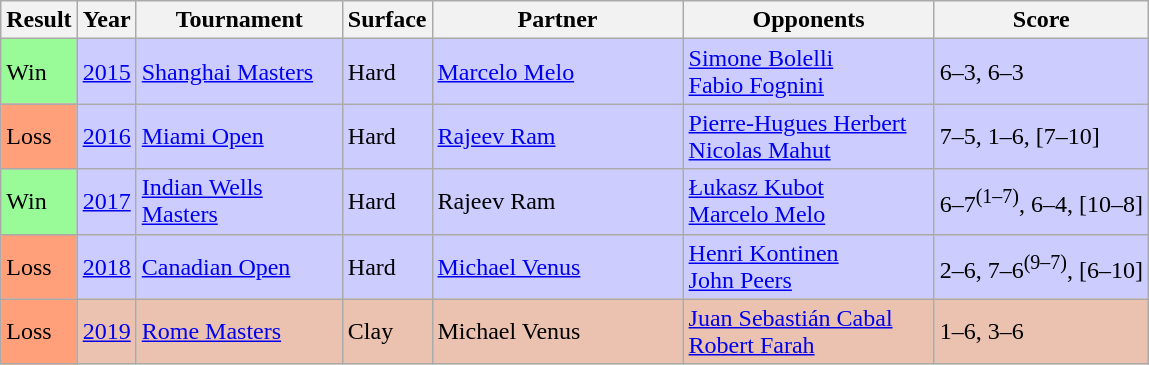<table class="sortable wikitable">
<tr>
<th>Result</th>
<th>Year</th>
<th style="width:130px">Tournament</th>
<th>Surface</th>
<th style="width:160px">Partner</th>
<th style="width:160px">Opponents</th>
<th class="unsortable">Score</th>
</tr>
<tr bgcolor=CCCCFF>
<td style="background:#98fb98;">Win</td>
<td><a href='#'>2015</a></td>
<td><a href='#'>Shanghai Masters</a></td>
<td>Hard</td>
<td> <a href='#'>Marcelo Melo</a></td>
<td> <a href='#'>Simone Bolelli</a><br> <a href='#'>Fabio Fognini</a></td>
<td>6–3, 6–3</td>
</tr>
<tr bgcolor=#CCCCFF>
<td style="background:#ffa07a;">Loss</td>
<td><a href='#'>2016</a></td>
<td><a href='#'>Miami Open</a></td>
<td>Hard</td>
<td> <a href='#'>Rajeev Ram</a></td>
<td> <a href='#'>Pierre-Hugues Herbert</a> <br>  <a href='#'>Nicolas Mahut</a></td>
<td>7–5, 1–6, [7–10]</td>
</tr>
<tr bgcolor=#CCCCFF>
<td style="background:#98fb98;">Win</td>
<td><a href='#'>2017</a></td>
<td><a href='#'>Indian Wells Masters</a></td>
<td>Hard</td>
<td> Rajeev Ram</td>
<td> <a href='#'>Łukasz Kubot</a> <br> <a href='#'>Marcelo Melo</a></td>
<td>6–7<sup>(1–7)</sup>, 6–4, [10–8]</td>
</tr>
<tr bgcolor=#CCCCFF>
<td style="background:#ffa07a;">Loss</td>
<td><a href='#'>2018</a></td>
<td><a href='#'>Canadian Open</a></td>
<td>Hard</td>
<td> <a href='#'>Michael Venus</a></td>
<td> <a href='#'>Henri Kontinen</a><br> <a href='#'>John Peers</a></td>
<td>2–6, 7–6<sup>(9–7)</sup>, [6–10]</td>
</tr>
<tr bgcolor=#ebc2af>
<td style="background:#ffa07a;">Loss</td>
<td><a href='#'>2019</a></td>
<td><a href='#'>Rome Masters</a></td>
<td>Clay</td>
<td> Michael Venus</td>
<td> <a href='#'>Juan Sebastián Cabal</a><br> <a href='#'>Robert Farah</a></td>
<td>1–6, 3–6</td>
</tr>
</table>
